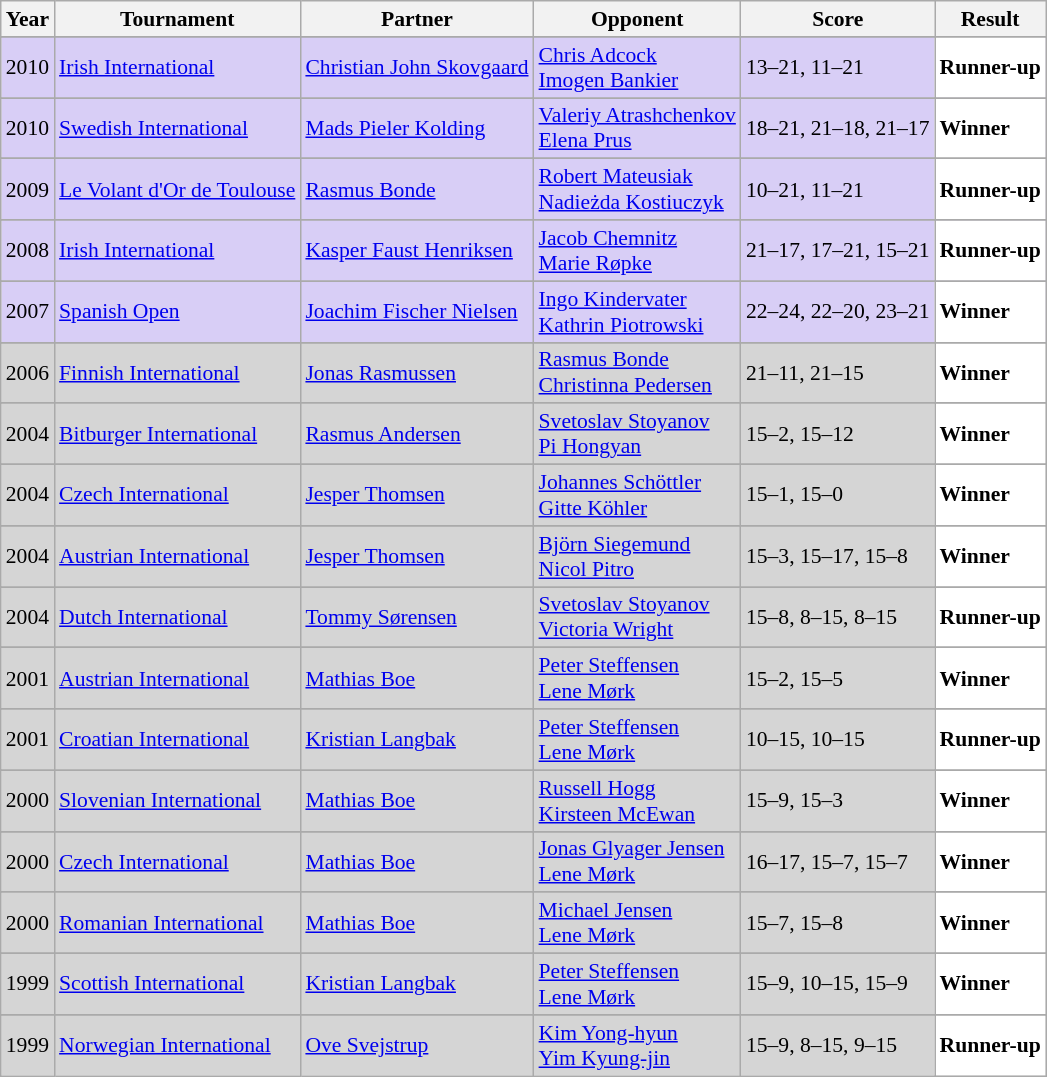<table class="sortable wikitable" style="font-size: 90%;">
<tr>
<th>Year</th>
<th>Tournament</th>
<th>Partner</th>
<th>Opponent</th>
<th>Score</th>
<th>Result</th>
</tr>
<tr>
</tr>
<tr style="background:#D8CEF6">
<td align="center">2010</td>
<td align="left"><a href='#'>Irish International</a></td>
<td align="left"> <a href='#'>Christian John Skovgaard</a></td>
<td align="left"> <a href='#'>Chris Adcock</a><br> <a href='#'>Imogen Bankier</a></td>
<td align="left">13–21, 11–21</td>
<td style="text-align:left; background:white"> <strong>Runner-up</strong></td>
</tr>
<tr>
</tr>
<tr style="background:#D8CEF6">
<td align="center">2010</td>
<td align="left"><a href='#'>Swedish International</a></td>
<td align="left"> <a href='#'>Mads Pieler Kolding</a></td>
<td align="left"> <a href='#'>Valeriy Atrashchenkov</a><br> <a href='#'>Elena Prus</a></td>
<td align="left">18–21, 21–18, 21–17</td>
<td style="text-align:left; background:white"> <strong>Winner</strong></td>
</tr>
<tr>
</tr>
<tr style="background:#D8CEF6">
<td align="center">2009</td>
<td align="left"><a href='#'>Le Volant d'Or de Toulouse</a></td>
<td align="left"> <a href='#'>Rasmus Bonde</a></td>
<td align="left"> <a href='#'>Robert Mateusiak</a><br> <a href='#'>Nadieżda Kostiuczyk</a></td>
<td align="left">10–21, 11–21</td>
<td style="text-align:left; background:white"> <strong>Runner-up</strong></td>
</tr>
<tr>
</tr>
<tr style="background:#D8CEF6">
<td align="center">2008</td>
<td align="left"><a href='#'>Irish International</a></td>
<td align="left"> <a href='#'>Kasper Faust Henriksen</a></td>
<td align="left"> <a href='#'>Jacob Chemnitz</a><br> <a href='#'>Marie Røpke</a></td>
<td align="left">21–17, 17–21, 15–21</td>
<td style="text-align:left; background:white"> <strong>Runner-up</strong></td>
</tr>
<tr>
</tr>
<tr style="background:#D8CEF6">
<td align="center">2007</td>
<td align="left"><a href='#'>Spanish Open</a></td>
<td align="left"> <a href='#'>Joachim Fischer Nielsen</a></td>
<td align="left"> <a href='#'>Ingo Kindervater</a><br> <a href='#'>Kathrin Piotrowski</a></td>
<td align="left">22–24, 22–20, 23–21</td>
<td style="text-align:left; background:white"> <strong>Winner</strong></td>
</tr>
<tr>
</tr>
<tr style="background:#D5D5D5">
<td align="center">2006</td>
<td align="left"><a href='#'>Finnish International</a></td>
<td align="left"> <a href='#'>Jonas Rasmussen</a></td>
<td align="left"> <a href='#'>Rasmus Bonde</a><br> <a href='#'>Christinna Pedersen</a></td>
<td align="left">21–11, 21–15</td>
<td style="text-align:left; background:white"> <strong>Winner</strong></td>
</tr>
<tr>
</tr>
<tr style="background:#D5D5D5">
<td align="center">2004</td>
<td align="left"><a href='#'>Bitburger International</a></td>
<td align="left"> <a href='#'>Rasmus Andersen</a></td>
<td align="left"> <a href='#'>Svetoslav Stoyanov</a><br> <a href='#'>Pi Hongyan</a></td>
<td align="left">15–2, 15–12</td>
<td style="text-align:left; background:white"> <strong>Winner</strong></td>
</tr>
<tr>
</tr>
<tr style="background:#D5D5D5">
<td align="center">2004</td>
<td align="left"><a href='#'>Czech International</a></td>
<td align="left"> <a href='#'>Jesper Thomsen</a></td>
<td align="left"> <a href='#'>Johannes Schöttler</a><br> <a href='#'>Gitte Köhler</a></td>
<td align="left">15–1, 15–0</td>
<td style="text-align:left; background:white"> <strong>Winner</strong></td>
</tr>
<tr>
</tr>
<tr style="background:#D5D5D5">
<td align="center">2004</td>
<td align="left"><a href='#'>Austrian International</a></td>
<td align="left"> <a href='#'>Jesper Thomsen</a></td>
<td align="left"> <a href='#'>Björn Siegemund</a><br> <a href='#'>Nicol Pitro</a></td>
<td align="left">15–3, 15–17, 15–8</td>
<td style="text-align:left; background:white"> <strong>Winner</strong></td>
</tr>
<tr>
</tr>
<tr style="background:#D5D5D5">
<td align="center">2004</td>
<td align="left"><a href='#'>Dutch International</a></td>
<td align="left"> <a href='#'>Tommy Sørensen</a></td>
<td align="left"> <a href='#'>Svetoslav Stoyanov</a><br> <a href='#'>Victoria Wright</a></td>
<td align="left">15–8, 8–15, 8–15</td>
<td style="text-align:left; background:white"> <strong>Runner-up</strong></td>
</tr>
<tr>
</tr>
<tr style="background:#D5D5D5">
<td align="center">2001</td>
<td align="left"><a href='#'>Austrian International</a></td>
<td align="left"> <a href='#'>Mathias Boe</a></td>
<td align="left"> <a href='#'>Peter Steffensen</a><br> <a href='#'>Lene Mørk</a></td>
<td align="left">15–2, 15–5</td>
<td style="text-align:left; background:white"> <strong>Winner</strong></td>
</tr>
<tr>
</tr>
<tr style="background:#D5D5D5">
<td align="center">2001</td>
<td align="left"><a href='#'>Croatian International</a></td>
<td align="left"> <a href='#'>Kristian Langbak</a></td>
<td align="left"> <a href='#'>Peter Steffensen</a><br> <a href='#'>Lene Mørk</a></td>
<td align="left">10–15, 10–15</td>
<td style="text-align:left; background:white"> <strong>Runner-up</strong></td>
</tr>
<tr>
</tr>
<tr style="background:#D5D5D5">
<td align="center">2000</td>
<td align="left"><a href='#'>Slovenian International</a></td>
<td align="left"> <a href='#'>Mathias Boe</a></td>
<td align="left"> <a href='#'>Russell Hogg</a><br> <a href='#'>Kirsteen McEwan</a></td>
<td align="left">15–9, 15–3</td>
<td style="text-align:left; background:white"> <strong>Winner</strong></td>
</tr>
<tr>
</tr>
<tr style="background:#D5D5D5">
<td align="center">2000</td>
<td align="left"><a href='#'>Czech International</a></td>
<td align="left"> <a href='#'>Mathias Boe</a></td>
<td align="left"> <a href='#'>Jonas Glyager Jensen</a><br> <a href='#'>Lene Mørk</a></td>
<td align="left">16–17, 15–7, 15–7</td>
<td style="text-align:left; background:white"> <strong>Winner</strong></td>
</tr>
<tr>
</tr>
<tr style="background:#D5D5D5">
<td align="center">2000</td>
<td align="left"><a href='#'>Romanian International</a></td>
<td align="left"> <a href='#'>Mathias Boe</a></td>
<td align="left"> <a href='#'>Michael Jensen</a><br> <a href='#'>Lene Mørk</a></td>
<td align="left">15–7, 15–8</td>
<td style="text-align:left; background:white"> <strong>Winner</strong></td>
</tr>
<tr>
</tr>
<tr style="background:#D5D5D5">
<td align="center">1999</td>
<td align="left"><a href='#'>Scottish International</a></td>
<td align="left"> <a href='#'>Kristian Langbak</a></td>
<td align="left"> <a href='#'>Peter Steffensen</a><br> <a href='#'>Lene Mørk</a></td>
<td align="left">15–9, 10–15, 15–9</td>
<td style="text-align:left; background:white"> <strong>Winner</strong></td>
</tr>
<tr>
</tr>
<tr style="background:#D5D5D5">
<td align="center">1999</td>
<td align="left"><a href='#'>Norwegian International</a></td>
<td align="left"> <a href='#'>Ove Svejstrup</a></td>
<td align="left"> <a href='#'>Kim Yong-hyun</a><br> <a href='#'>Yim Kyung-jin</a></td>
<td align="left">15–9, 8–15, 9–15</td>
<td style="text-align:left; background:white"> <strong>Runner-up</strong></td>
</tr>
</table>
